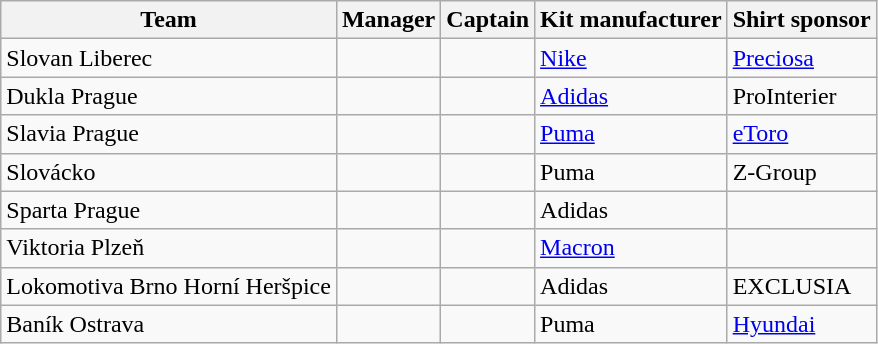<table class="wikitable sortable" style="text-align: left;">
<tr>
<th>Team</th>
<th>Manager</th>
<th>Captain</th>
<th>Kit manufacturer</th>
<th>Shirt sponsor</th>
</tr>
<tr>
<td>Slovan Liberec</td>
<td> </td>
<td> </td>
<td><a href='#'>Nike</a></td>
<td><a href='#'>Preciosa</a></td>
</tr>
<tr>
<td>Dukla Prague</td>
<td> </td>
<td> </td>
<td><a href='#'>Adidas</a></td>
<td>ProInterier</td>
</tr>
<tr>
<td>Slavia Prague</td>
<td> </td>
<td> </td>
<td><a href='#'>Puma</a></td>
<td><a href='#'>eToro</a></td>
</tr>
<tr>
<td>Slovácko</td>
<td> </td>
<td> </td>
<td>Puma</td>
<td>Z-Group</td>
</tr>
<tr>
<td>Sparta Prague</td>
<td> </td>
<td> </td>
<td>Adidas</td>
<td></td>
</tr>
<tr>
<td>Viktoria Plzeň</td>
<td> </td>
<td> </td>
<td><a href='#'>Macron</a></td>
<td></td>
</tr>
<tr>
<td>Lokomotiva Brno Horní Heršpice</td>
<td> </td>
<td> </td>
<td>Adidas</td>
<td>EXCLUSIA</td>
</tr>
<tr>
<td>Baník Ostrava</td>
<td> </td>
<td> </td>
<td>Puma</td>
<td><a href='#'>Hyundai</a></td>
</tr>
</table>
